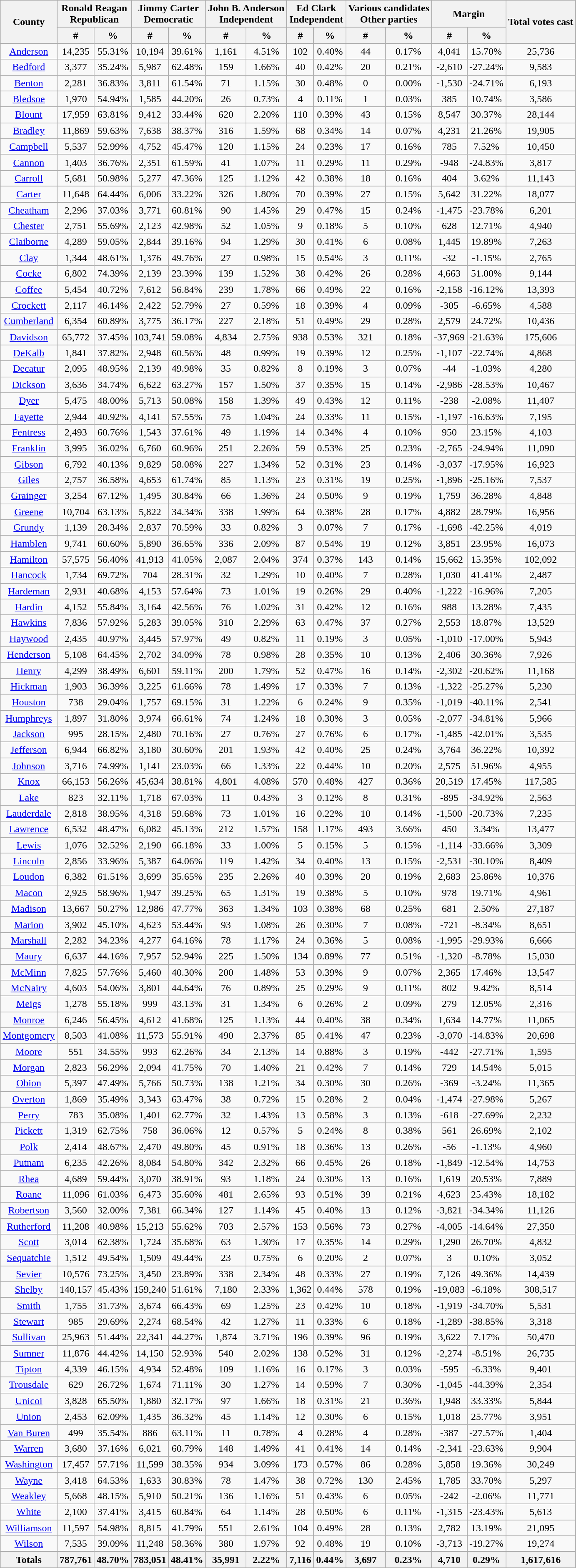<table class="wikitable sortable" style="text-align:center">
<tr>
<th style="text-align:center;" rowspan="2">County</th>
<th style="text-align:center;" colspan="2">Ronald Reagan<br>Republican</th>
<th style="text-align:center;" colspan="2">Jimmy Carter<br>Democratic</th>
<th style="text-align:center;" colspan="2">John B. Anderson<br>Independent</th>
<th style="text-align:center;" colspan="2">Ed Clark<br>Independent</th>
<th style="text-align:center;" colspan="2">Various candidates<br>Other parties</th>
<th style="text-align:center;" colspan="2">Margin</th>
<th style="text-align:center;" rowspan="2">Total votes cast</th>
</tr>
<tr>
<th style="text-align:center;" data-sort-type="number">#</th>
<th style="text-align:center;" data-sort-type="number">%</th>
<th style="text-align:center;" data-sort-type="number">#</th>
<th style="text-align:center;" data-sort-type="number">%</th>
<th style="text-align:center;" data-sort-type="number">#</th>
<th style="text-align:center;" data-sort-type="number">%</th>
<th style="text-align:center;" data-sort-type="number">#</th>
<th style="text-align:center;" data-sort-type="number">%</th>
<th style="text-align:center;" data-sort-type="number">#</th>
<th style="text-align:center;" data-sort-type="number">%</th>
<th style="text-align:center;" data-sort-type="number">#</th>
<th style="text-align:center;" data-sort-type="number">%</th>
</tr>
<tr style="text-align:center;">
<td><a href='#'>Anderson</a></td>
<td>14,235</td>
<td>55.31%</td>
<td>10,194</td>
<td>39.61%</td>
<td>1,161</td>
<td>4.51%</td>
<td>102</td>
<td>0.40%</td>
<td>44</td>
<td>0.17%</td>
<td>4,041</td>
<td>15.70%</td>
<td>25,736</td>
</tr>
<tr style="text-align:center;">
<td><a href='#'>Bedford</a></td>
<td>3,377</td>
<td>35.24%</td>
<td>5,987</td>
<td>62.48%</td>
<td>159</td>
<td>1.66%</td>
<td>40</td>
<td>0.42%</td>
<td>20</td>
<td>0.21%</td>
<td>-2,610</td>
<td>-27.24%</td>
<td>9,583</td>
</tr>
<tr style="text-align:center;">
<td><a href='#'>Benton</a></td>
<td>2,281</td>
<td>36.83%</td>
<td>3,811</td>
<td>61.54%</td>
<td>71</td>
<td>1.15%</td>
<td>30</td>
<td>0.48%</td>
<td>0</td>
<td>0.00%</td>
<td>-1,530</td>
<td>-24.71%</td>
<td>6,193</td>
</tr>
<tr style="text-align:center;">
<td><a href='#'>Bledsoe</a></td>
<td>1,970</td>
<td>54.94%</td>
<td>1,585</td>
<td>44.20%</td>
<td>26</td>
<td>0.73%</td>
<td>4</td>
<td>0.11%</td>
<td>1</td>
<td>0.03%</td>
<td>385</td>
<td>10.74%</td>
<td>3,586</td>
</tr>
<tr style="text-align:center;">
<td><a href='#'>Blount</a></td>
<td>17,959</td>
<td>63.81%</td>
<td>9,412</td>
<td>33.44%</td>
<td>620</td>
<td>2.20%</td>
<td>110</td>
<td>0.39%</td>
<td>43</td>
<td>0.15%</td>
<td>8,547</td>
<td>30.37%</td>
<td>28,144</td>
</tr>
<tr style="text-align:center;">
<td><a href='#'>Bradley</a></td>
<td>11,869</td>
<td>59.63%</td>
<td>7,638</td>
<td>38.37%</td>
<td>316</td>
<td>1.59%</td>
<td>68</td>
<td>0.34%</td>
<td>14</td>
<td>0.07%</td>
<td>4,231</td>
<td>21.26%</td>
<td>19,905</td>
</tr>
<tr style="text-align:center;">
<td><a href='#'>Campbell</a></td>
<td>5,537</td>
<td>52.99%</td>
<td>4,752</td>
<td>45.47%</td>
<td>120</td>
<td>1.15%</td>
<td>24</td>
<td>0.23%</td>
<td>17</td>
<td>0.16%</td>
<td>785</td>
<td>7.52%</td>
<td>10,450</td>
</tr>
<tr style="text-align:center;">
<td><a href='#'>Cannon</a></td>
<td>1,403</td>
<td>36.76%</td>
<td>2,351</td>
<td>61.59%</td>
<td>41</td>
<td>1.07%</td>
<td>11</td>
<td>0.29%</td>
<td>11</td>
<td>0.29%</td>
<td>-948</td>
<td>-24.83%</td>
<td>3,817</td>
</tr>
<tr style="text-align:center;">
<td><a href='#'>Carroll</a></td>
<td>5,681</td>
<td>50.98%</td>
<td>5,277</td>
<td>47.36%</td>
<td>125</td>
<td>1.12%</td>
<td>42</td>
<td>0.38%</td>
<td>18</td>
<td>0.16%</td>
<td>404</td>
<td>3.62%</td>
<td>11,143</td>
</tr>
<tr style="text-align:center;">
<td><a href='#'>Carter</a></td>
<td>11,648</td>
<td>64.44%</td>
<td>6,006</td>
<td>33.22%</td>
<td>326</td>
<td>1.80%</td>
<td>70</td>
<td>0.39%</td>
<td>27</td>
<td>0.15%</td>
<td>5,642</td>
<td>31.22%</td>
<td>18,077</td>
</tr>
<tr style="text-align:center;">
<td><a href='#'>Cheatham</a></td>
<td>2,296</td>
<td>37.03%</td>
<td>3,771</td>
<td>60.81%</td>
<td>90</td>
<td>1.45%</td>
<td>29</td>
<td>0.47%</td>
<td>15</td>
<td>0.24%</td>
<td>-1,475</td>
<td>-23.78%</td>
<td>6,201</td>
</tr>
<tr style="text-align:center;">
<td><a href='#'>Chester</a></td>
<td>2,751</td>
<td>55.69%</td>
<td>2,123</td>
<td>42.98%</td>
<td>52</td>
<td>1.05%</td>
<td>9</td>
<td>0.18%</td>
<td>5</td>
<td>0.10%</td>
<td>628</td>
<td>12.71%</td>
<td>4,940</td>
</tr>
<tr style="text-align:center;">
<td><a href='#'>Claiborne</a></td>
<td>4,289</td>
<td>59.05%</td>
<td>2,844</td>
<td>39.16%</td>
<td>94</td>
<td>1.29%</td>
<td>30</td>
<td>0.41%</td>
<td>6</td>
<td>0.08%</td>
<td>1,445</td>
<td>19.89%</td>
<td>7,263</td>
</tr>
<tr style="text-align:center;">
<td><a href='#'>Clay</a></td>
<td>1,344</td>
<td>48.61%</td>
<td>1,376</td>
<td>49.76%</td>
<td>27</td>
<td>0.98%</td>
<td>15</td>
<td>0.54%</td>
<td>3</td>
<td>0.11%</td>
<td>-32</td>
<td>-1.15%</td>
<td>2,765</td>
</tr>
<tr style="text-align:center;">
<td><a href='#'>Cocke</a></td>
<td>6,802</td>
<td>74.39%</td>
<td>2,139</td>
<td>23.39%</td>
<td>139</td>
<td>1.52%</td>
<td>38</td>
<td>0.42%</td>
<td>26</td>
<td>0.28%</td>
<td>4,663</td>
<td>51.00%</td>
<td>9,144</td>
</tr>
<tr style="text-align:center;">
<td><a href='#'>Coffee</a></td>
<td>5,454</td>
<td>40.72%</td>
<td>7,612</td>
<td>56.84%</td>
<td>239</td>
<td>1.78%</td>
<td>66</td>
<td>0.49%</td>
<td>22</td>
<td>0.16%</td>
<td>-2,158</td>
<td>-16.12%</td>
<td>13,393</td>
</tr>
<tr style="text-align:center;">
<td><a href='#'>Crockett</a></td>
<td>2,117</td>
<td>46.14%</td>
<td>2,422</td>
<td>52.79%</td>
<td>27</td>
<td>0.59%</td>
<td>18</td>
<td>0.39%</td>
<td>4</td>
<td>0.09%</td>
<td>-305</td>
<td>-6.65%</td>
<td>4,588</td>
</tr>
<tr style="text-align:center;">
<td><a href='#'>Cumberland</a></td>
<td>6,354</td>
<td>60.89%</td>
<td>3,775</td>
<td>36.17%</td>
<td>227</td>
<td>2.18%</td>
<td>51</td>
<td>0.49%</td>
<td>29</td>
<td>0.28%</td>
<td>2,579</td>
<td>24.72%</td>
<td>10,436</td>
</tr>
<tr style="text-align:center;">
<td><a href='#'>Davidson</a></td>
<td>65,772</td>
<td>37.45%</td>
<td>103,741</td>
<td>59.08%</td>
<td>4,834</td>
<td>2.75%</td>
<td>938</td>
<td>0.53%</td>
<td>321</td>
<td>0.18%</td>
<td>-37,969</td>
<td>-21.63%</td>
<td>175,606</td>
</tr>
<tr style="text-align:center;">
<td><a href='#'>DeKalb</a></td>
<td>1,841</td>
<td>37.82%</td>
<td>2,948</td>
<td>60.56%</td>
<td>48</td>
<td>0.99%</td>
<td>19</td>
<td>0.39%</td>
<td>12</td>
<td>0.25%</td>
<td>-1,107</td>
<td>-22.74%</td>
<td>4,868</td>
</tr>
<tr style="text-align:center;">
<td><a href='#'>Decatur</a></td>
<td>2,095</td>
<td>48.95%</td>
<td>2,139</td>
<td>49.98%</td>
<td>35</td>
<td>0.82%</td>
<td>8</td>
<td>0.19%</td>
<td>3</td>
<td>0.07%</td>
<td>-44</td>
<td>-1.03%</td>
<td>4,280</td>
</tr>
<tr style="text-align:center;">
<td><a href='#'>Dickson</a></td>
<td>3,636</td>
<td>34.74%</td>
<td>6,622</td>
<td>63.27%</td>
<td>157</td>
<td>1.50%</td>
<td>37</td>
<td>0.35%</td>
<td>15</td>
<td>0.14%</td>
<td>-2,986</td>
<td>-28.53%</td>
<td>10,467</td>
</tr>
<tr style="text-align:center;">
<td><a href='#'>Dyer</a></td>
<td>5,475</td>
<td>48.00%</td>
<td>5,713</td>
<td>50.08%</td>
<td>158</td>
<td>1.39%</td>
<td>49</td>
<td>0.43%</td>
<td>12</td>
<td>0.11%</td>
<td>-238</td>
<td>-2.08%</td>
<td>11,407</td>
</tr>
<tr style="text-align:center;">
<td><a href='#'>Fayette</a></td>
<td>2,944</td>
<td>40.92%</td>
<td>4,141</td>
<td>57.55%</td>
<td>75</td>
<td>1.04%</td>
<td>24</td>
<td>0.33%</td>
<td>11</td>
<td>0.15%</td>
<td>-1,197</td>
<td>-16.63%</td>
<td>7,195</td>
</tr>
<tr style="text-align:center;">
<td><a href='#'>Fentress</a></td>
<td>2,493</td>
<td>60.76%</td>
<td>1,543</td>
<td>37.61%</td>
<td>49</td>
<td>1.19%</td>
<td>14</td>
<td>0.34%</td>
<td>4</td>
<td>0.10%</td>
<td>950</td>
<td>23.15%</td>
<td>4,103</td>
</tr>
<tr style="text-align:center;">
<td><a href='#'>Franklin</a></td>
<td>3,995</td>
<td>36.02%</td>
<td>6,760</td>
<td>60.96%</td>
<td>251</td>
<td>2.26%</td>
<td>59</td>
<td>0.53%</td>
<td>25</td>
<td>0.23%</td>
<td>-2,765</td>
<td>-24.94%</td>
<td>11,090</td>
</tr>
<tr style="text-align:center;">
<td><a href='#'>Gibson</a></td>
<td>6,792</td>
<td>40.13%</td>
<td>9,829</td>
<td>58.08%</td>
<td>227</td>
<td>1.34%</td>
<td>52</td>
<td>0.31%</td>
<td>23</td>
<td>0.14%</td>
<td>-3,037</td>
<td>-17.95%</td>
<td>16,923</td>
</tr>
<tr style="text-align:center;">
<td><a href='#'>Giles</a></td>
<td>2,757</td>
<td>36.58%</td>
<td>4,653</td>
<td>61.74%</td>
<td>85</td>
<td>1.13%</td>
<td>23</td>
<td>0.31%</td>
<td>19</td>
<td>0.25%</td>
<td>-1,896</td>
<td>-25.16%</td>
<td>7,537</td>
</tr>
<tr style="text-align:center;">
<td><a href='#'>Grainger</a></td>
<td>3,254</td>
<td>67.12%</td>
<td>1,495</td>
<td>30.84%</td>
<td>66</td>
<td>1.36%</td>
<td>24</td>
<td>0.50%</td>
<td>9</td>
<td>0.19%</td>
<td>1,759</td>
<td>36.28%</td>
<td>4,848</td>
</tr>
<tr style="text-align:center;">
<td><a href='#'>Greene</a></td>
<td>10,704</td>
<td>63.13%</td>
<td>5,822</td>
<td>34.34%</td>
<td>338</td>
<td>1.99%</td>
<td>64</td>
<td>0.38%</td>
<td>28</td>
<td>0.17%</td>
<td>4,882</td>
<td>28.79%</td>
<td>16,956</td>
</tr>
<tr style="text-align:center;">
<td><a href='#'>Grundy</a></td>
<td>1,139</td>
<td>28.34%</td>
<td>2,837</td>
<td>70.59%</td>
<td>33</td>
<td>0.82%</td>
<td>3</td>
<td>0.07%</td>
<td>7</td>
<td>0.17%</td>
<td>-1,698</td>
<td>-42.25%</td>
<td>4,019</td>
</tr>
<tr style="text-align:center;">
<td><a href='#'>Hamblen</a></td>
<td>9,741</td>
<td>60.60%</td>
<td>5,890</td>
<td>36.65%</td>
<td>336</td>
<td>2.09%</td>
<td>87</td>
<td>0.54%</td>
<td>19</td>
<td>0.12%</td>
<td>3,851</td>
<td>23.95%</td>
<td>16,073</td>
</tr>
<tr style="text-align:center;">
<td><a href='#'>Hamilton</a></td>
<td>57,575</td>
<td>56.40%</td>
<td>41,913</td>
<td>41.05%</td>
<td>2,087</td>
<td>2.04%</td>
<td>374</td>
<td>0.37%</td>
<td>143</td>
<td>0.14%</td>
<td>15,662</td>
<td>15.35%</td>
<td>102,092</td>
</tr>
<tr style="text-align:center;">
<td><a href='#'>Hancock</a></td>
<td>1,734</td>
<td>69.72%</td>
<td>704</td>
<td>28.31%</td>
<td>32</td>
<td>1.29%</td>
<td>10</td>
<td>0.40%</td>
<td>7</td>
<td>0.28%</td>
<td>1,030</td>
<td>41.41%</td>
<td>2,487</td>
</tr>
<tr style="text-align:center;">
<td><a href='#'>Hardeman</a></td>
<td>2,931</td>
<td>40.68%</td>
<td>4,153</td>
<td>57.64%</td>
<td>73</td>
<td>1.01%</td>
<td>19</td>
<td>0.26%</td>
<td>29</td>
<td>0.40%</td>
<td>-1,222</td>
<td>-16.96%</td>
<td>7,205</td>
</tr>
<tr style="text-align:center;">
<td><a href='#'>Hardin</a></td>
<td>4,152</td>
<td>55.84%</td>
<td>3,164</td>
<td>42.56%</td>
<td>76</td>
<td>1.02%</td>
<td>31</td>
<td>0.42%</td>
<td>12</td>
<td>0.16%</td>
<td>988</td>
<td>13.28%</td>
<td>7,435</td>
</tr>
<tr style="text-align:center;">
<td><a href='#'>Hawkins</a></td>
<td>7,836</td>
<td>57.92%</td>
<td>5,283</td>
<td>39.05%</td>
<td>310</td>
<td>2.29%</td>
<td>63</td>
<td>0.47%</td>
<td>37</td>
<td>0.27%</td>
<td>2,553</td>
<td>18.87%</td>
<td>13,529</td>
</tr>
<tr style="text-align:center;">
<td><a href='#'>Haywood</a></td>
<td>2,435</td>
<td>40.97%</td>
<td>3,445</td>
<td>57.97%</td>
<td>49</td>
<td>0.82%</td>
<td>11</td>
<td>0.19%</td>
<td>3</td>
<td>0.05%</td>
<td>-1,010</td>
<td>-17.00%</td>
<td>5,943</td>
</tr>
<tr style="text-align:center;">
<td><a href='#'>Henderson</a></td>
<td>5,108</td>
<td>64.45%</td>
<td>2,702</td>
<td>34.09%</td>
<td>78</td>
<td>0.98%</td>
<td>28</td>
<td>0.35%</td>
<td>10</td>
<td>0.13%</td>
<td>2,406</td>
<td>30.36%</td>
<td>7,926</td>
</tr>
<tr style="text-align:center;">
<td><a href='#'>Henry</a></td>
<td>4,299</td>
<td>38.49%</td>
<td>6,601</td>
<td>59.11%</td>
<td>200</td>
<td>1.79%</td>
<td>52</td>
<td>0.47%</td>
<td>16</td>
<td>0.14%</td>
<td>-2,302</td>
<td>-20.62%</td>
<td>11,168</td>
</tr>
<tr style="text-align:center;">
<td><a href='#'>Hickman</a></td>
<td>1,903</td>
<td>36.39%</td>
<td>3,225</td>
<td>61.66%</td>
<td>78</td>
<td>1.49%</td>
<td>17</td>
<td>0.33%</td>
<td>7</td>
<td>0.13%</td>
<td>-1,322</td>
<td>-25.27%</td>
<td>5,230</td>
</tr>
<tr style="text-align:center;">
<td><a href='#'>Houston</a></td>
<td>738</td>
<td>29.04%</td>
<td>1,757</td>
<td>69.15%</td>
<td>31</td>
<td>1.22%</td>
<td>6</td>
<td>0.24%</td>
<td>9</td>
<td>0.35%</td>
<td>-1,019</td>
<td>-40.11%</td>
<td>2,541</td>
</tr>
<tr style="text-align:center;">
<td><a href='#'>Humphreys</a></td>
<td>1,897</td>
<td>31.80%</td>
<td>3,974</td>
<td>66.61%</td>
<td>74</td>
<td>1.24%</td>
<td>18</td>
<td>0.30%</td>
<td>3</td>
<td>0.05%</td>
<td>-2,077</td>
<td>-34.81%</td>
<td>5,966</td>
</tr>
<tr style="text-align:center;">
<td><a href='#'>Jackson</a></td>
<td>995</td>
<td>28.15%</td>
<td>2,480</td>
<td>70.16%</td>
<td>27</td>
<td>0.76%</td>
<td>27</td>
<td>0.76%</td>
<td>6</td>
<td>0.17%</td>
<td>-1,485</td>
<td>-42.01%</td>
<td>3,535</td>
</tr>
<tr style="text-align:center;">
<td><a href='#'>Jefferson</a></td>
<td>6,944</td>
<td>66.82%</td>
<td>3,180</td>
<td>30.60%</td>
<td>201</td>
<td>1.93%</td>
<td>42</td>
<td>0.40%</td>
<td>25</td>
<td>0.24%</td>
<td>3,764</td>
<td>36.22%</td>
<td>10,392</td>
</tr>
<tr style="text-align:center;">
<td><a href='#'>Johnson</a></td>
<td>3,716</td>
<td>74.99%</td>
<td>1,141</td>
<td>23.03%</td>
<td>66</td>
<td>1.33%</td>
<td>22</td>
<td>0.44%</td>
<td>10</td>
<td>0.20%</td>
<td>2,575</td>
<td>51.96%</td>
<td>4,955</td>
</tr>
<tr style="text-align:center;">
<td><a href='#'>Knox</a></td>
<td>66,153</td>
<td>56.26%</td>
<td>45,634</td>
<td>38.81%</td>
<td>4,801</td>
<td>4.08%</td>
<td>570</td>
<td>0.48%</td>
<td>427</td>
<td>0.36%</td>
<td>20,519</td>
<td>17.45%</td>
<td>117,585</td>
</tr>
<tr style="text-align:center;">
<td><a href='#'>Lake</a></td>
<td>823</td>
<td>32.11%</td>
<td>1,718</td>
<td>67.03%</td>
<td>11</td>
<td>0.43%</td>
<td>3</td>
<td>0.12%</td>
<td>8</td>
<td>0.31%</td>
<td>-895</td>
<td>-34.92%</td>
<td>2,563</td>
</tr>
<tr style="text-align:center;">
<td><a href='#'>Lauderdale</a></td>
<td>2,818</td>
<td>38.95%</td>
<td>4,318</td>
<td>59.68%</td>
<td>73</td>
<td>1.01%</td>
<td>16</td>
<td>0.22%</td>
<td>10</td>
<td>0.14%</td>
<td>-1,500</td>
<td>-20.73%</td>
<td>7,235</td>
</tr>
<tr style="text-align:center;">
<td><a href='#'>Lawrence</a></td>
<td>6,532</td>
<td>48.47%</td>
<td>6,082</td>
<td>45.13%</td>
<td>212</td>
<td>1.57%</td>
<td>158</td>
<td>1.17%</td>
<td>493</td>
<td>3.66%</td>
<td>450</td>
<td>3.34%</td>
<td>13,477</td>
</tr>
<tr style="text-align:center;">
<td><a href='#'>Lewis</a></td>
<td>1,076</td>
<td>32.52%</td>
<td>2,190</td>
<td>66.18%</td>
<td>33</td>
<td>1.00%</td>
<td>5</td>
<td>0.15%</td>
<td>5</td>
<td>0.15%</td>
<td>-1,114</td>
<td>-33.66%</td>
<td>3,309</td>
</tr>
<tr style="text-align:center;">
<td><a href='#'>Lincoln</a></td>
<td>2,856</td>
<td>33.96%</td>
<td>5,387</td>
<td>64.06%</td>
<td>119</td>
<td>1.42%</td>
<td>34</td>
<td>0.40%</td>
<td>13</td>
<td>0.15%</td>
<td>-2,531</td>
<td>-30.10%</td>
<td>8,409</td>
</tr>
<tr style="text-align:center;">
<td><a href='#'>Loudon</a></td>
<td>6,382</td>
<td>61.51%</td>
<td>3,699</td>
<td>35.65%</td>
<td>235</td>
<td>2.26%</td>
<td>40</td>
<td>0.39%</td>
<td>20</td>
<td>0.19%</td>
<td>2,683</td>
<td>25.86%</td>
<td>10,376</td>
</tr>
<tr style="text-align:center;">
<td><a href='#'>Macon</a></td>
<td>2,925</td>
<td>58.96%</td>
<td>1,947</td>
<td>39.25%</td>
<td>65</td>
<td>1.31%</td>
<td>19</td>
<td>0.38%</td>
<td>5</td>
<td>0.10%</td>
<td>978</td>
<td>19.71%</td>
<td>4,961</td>
</tr>
<tr style="text-align:center;">
<td><a href='#'>Madison</a></td>
<td>13,667</td>
<td>50.27%</td>
<td>12,986</td>
<td>47.77%</td>
<td>363</td>
<td>1.34%</td>
<td>103</td>
<td>0.38%</td>
<td>68</td>
<td>0.25%</td>
<td>681</td>
<td>2.50%</td>
<td>27,187</td>
</tr>
<tr style="text-align:center;">
<td><a href='#'>Marion</a></td>
<td>3,902</td>
<td>45.10%</td>
<td>4,623</td>
<td>53.44%</td>
<td>93</td>
<td>1.08%</td>
<td>26</td>
<td>0.30%</td>
<td>7</td>
<td>0.08%</td>
<td>-721</td>
<td>-8.34%</td>
<td>8,651</td>
</tr>
<tr style="text-align:center;">
<td><a href='#'>Marshall</a></td>
<td>2,282</td>
<td>34.23%</td>
<td>4,277</td>
<td>64.16%</td>
<td>78</td>
<td>1.17%</td>
<td>24</td>
<td>0.36%</td>
<td>5</td>
<td>0.08%</td>
<td>-1,995</td>
<td>-29.93%</td>
<td>6,666</td>
</tr>
<tr style="text-align:center;">
<td><a href='#'>Maury</a></td>
<td>6,637</td>
<td>44.16%</td>
<td>7,957</td>
<td>52.94%</td>
<td>225</td>
<td>1.50%</td>
<td>134</td>
<td>0.89%</td>
<td>77</td>
<td>0.51%</td>
<td>-1,320</td>
<td>-8.78%</td>
<td>15,030</td>
</tr>
<tr style="text-align:center;">
<td><a href='#'>McMinn</a></td>
<td>7,825</td>
<td>57.76%</td>
<td>5,460</td>
<td>40.30%</td>
<td>200</td>
<td>1.48%</td>
<td>53</td>
<td>0.39%</td>
<td>9</td>
<td>0.07%</td>
<td>2,365</td>
<td>17.46%</td>
<td>13,547</td>
</tr>
<tr style="text-align:center;">
<td><a href='#'>McNairy</a></td>
<td>4,603</td>
<td>54.06%</td>
<td>3,801</td>
<td>44.64%</td>
<td>76</td>
<td>0.89%</td>
<td>25</td>
<td>0.29%</td>
<td>9</td>
<td>0.11%</td>
<td>802</td>
<td>9.42%</td>
<td>8,514</td>
</tr>
<tr style="text-align:center;">
<td><a href='#'>Meigs</a></td>
<td>1,278</td>
<td>55.18%</td>
<td>999</td>
<td>43.13%</td>
<td>31</td>
<td>1.34%</td>
<td>6</td>
<td>0.26%</td>
<td>2</td>
<td>0.09%</td>
<td>279</td>
<td>12.05%</td>
<td>2,316</td>
</tr>
<tr style="text-align:center;">
<td><a href='#'>Monroe</a></td>
<td>6,246</td>
<td>56.45%</td>
<td>4,612</td>
<td>41.68%</td>
<td>125</td>
<td>1.13%</td>
<td>44</td>
<td>0.40%</td>
<td>38</td>
<td>0.34%</td>
<td>1,634</td>
<td>14.77%</td>
<td>11,065</td>
</tr>
<tr style="text-align:center;">
<td><a href='#'>Montgomery</a></td>
<td>8,503</td>
<td>41.08%</td>
<td>11,573</td>
<td>55.91%</td>
<td>490</td>
<td>2.37%</td>
<td>85</td>
<td>0.41%</td>
<td>47</td>
<td>0.23%</td>
<td>-3,070</td>
<td>-14.83%</td>
<td>20,698</td>
</tr>
<tr style="text-align:center;">
<td><a href='#'>Moore</a></td>
<td>551</td>
<td>34.55%</td>
<td>993</td>
<td>62.26%</td>
<td>34</td>
<td>2.13%</td>
<td>14</td>
<td>0.88%</td>
<td>3</td>
<td>0.19%</td>
<td>-442</td>
<td>-27.71%</td>
<td>1,595</td>
</tr>
<tr style="text-align:center;">
<td><a href='#'>Morgan</a></td>
<td>2,823</td>
<td>56.29%</td>
<td>2,094</td>
<td>41.75%</td>
<td>70</td>
<td>1.40%</td>
<td>21</td>
<td>0.42%</td>
<td>7</td>
<td>0.14%</td>
<td>729</td>
<td>14.54%</td>
<td>5,015</td>
</tr>
<tr style="text-align:center;">
<td><a href='#'>Obion</a></td>
<td>5,397</td>
<td>47.49%</td>
<td>5,766</td>
<td>50.73%</td>
<td>138</td>
<td>1.21%</td>
<td>34</td>
<td>0.30%</td>
<td>30</td>
<td>0.26%</td>
<td>-369</td>
<td>-3.24%</td>
<td>11,365</td>
</tr>
<tr style="text-align:center;">
<td><a href='#'>Overton</a></td>
<td>1,869</td>
<td>35.49%</td>
<td>3,343</td>
<td>63.47%</td>
<td>38</td>
<td>0.72%</td>
<td>15</td>
<td>0.28%</td>
<td>2</td>
<td>0.04%</td>
<td>-1,474</td>
<td>-27.98%</td>
<td>5,267</td>
</tr>
<tr style="text-align:center;">
<td><a href='#'>Perry</a></td>
<td>783</td>
<td>35.08%</td>
<td>1,401</td>
<td>62.77%</td>
<td>32</td>
<td>1.43%</td>
<td>13</td>
<td>0.58%</td>
<td>3</td>
<td>0.13%</td>
<td>-618</td>
<td>-27.69%</td>
<td>2,232</td>
</tr>
<tr style="text-align:center;">
<td><a href='#'>Pickett</a></td>
<td>1,319</td>
<td>62.75%</td>
<td>758</td>
<td>36.06%</td>
<td>12</td>
<td>0.57%</td>
<td>5</td>
<td>0.24%</td>
<td>8</td>
<td>0.38%</td>
<td>561</td>
<td>26.69%</td>
<td>2,102</td>
</tr>
<tr style="text-align:center;">
<td><a href='#'>Polk</a></td>
<td>2,414</td>
<td>48.67%</td>
<td>2,470</td>
<td>49.80%</td>
<td>45</td>
<td>0.91%</td>
<td>18</td>
<td>0.36%</td>
<td>13</td>
<td>0.26%</td>
<td>-56</td>
<td>-1.13%</td>
<td>4,960</td>
</tr>
<tr style="text-align:center;">
<td><a href='#'>Putnam</a></td>
<td>6,235</td>
<td>42.26%</td>
<td>8,084</td>
<td>54.80%</td>
<td>342</td>
<td>2.32%</td>
<td>66</td>
<td>0.45%</td>
<td>26</td>
<td>0.18%</td>
<td>-1,849</td>
<td>-12.54%</td>
<td>14,753</td>
</tr>
<tr style="text-align:center;">
<td><a href='#'>Rhea</a></td>
<td>4,689</td>
<td>59.44%</td>
<td>3,070</td>
<td>38.91%</td>
<td>93</td>
<td>1.18%</td>
<td>24</td>
<td>0.30%</td>
<td>13</td>
<td>0.16%</td>
<td>1,619</td>
<td>20.53%</td>
<td>7,889</td>
</tr>
<tr style="text-align:center;">
<td><a href='#'>Roane</a></td>
<td>11,096</td>
<td>61.03%</td>
<td>6,473</td>
<td>35.60%</td>
<td>481</td>
<td>2.65%</td>
<td>93</td>
<td>0.51%</td>
<td>39</td>
<td>0.21%</td>
<td>4,623</td>
<td>25.43%</td>
<td>18,182</td>
</tr>
<tr style="text-align:center;">
<td><a href='#'>Robertson</a></td>
<td>3,560</td>
<td>32.00%</td>
<td>7,381</td>
<td>66.34%</td>
<td>127</td>
<td>1.14%</td>
<td>45</td>
<td>0.40%</td>
<td>13</td>
<td>0.12%</td>
<td>-3,821</td>
<td>-34.34%</td>
<td>11,126</td>
</tr>
<tr style="text-align:center;">
<td><a href='#'>Rutherford</a></td>
<td>11,208</td>
<td>40.98%</td>
<td>15,213</td>
<td>55.62%</td>
<td>703</td>
<td>2.57%</td>
<td>153</td>
<td>0.56%</td>
<td>73</td>
<td>0.27%</td>
<td>-4,005</td>
<td>-14.64%</td>
<td>27,350</td>
</tr>
<tr style="text-align:center;">
<td><a href='#'>Scott</a></td>
<td>3,014</td>
<td>62.38%</td>
<td>1,724</td>
<td>35.68%</td>
<td>63</td>
<td>1.30%</td>
<td>17</td>
<td>0.35%</td>
<td>14</td>
<td>0.29%</td>
<td>1,290</td>
<td>26.70%</td>
<td>4,832</td>
</tr>
<tr style="text-align:center;">
<td><a href='#'>Sequatchie</a></td>
<td>1,512</td>
<td>49.54%</td>
<td>1,509</td>
<td>49.44%</td>
<td>23</td>
<td>0.75%</td>
<td>6</td>
<td>0.20%</td>
<td>2</td>
<td>0.07%</td>
<td>3</td>
<td>0.10%</td>
<td>3,052</td>
</tr>
<tr style="text-align:center;">
<td><a href='#'>Sevier</a></td>
<td>10,576</td>
<td>73.25%</td>
<td>3,450</td>
<td>23.89%</td>
<td>338</td>
<td>2.34%</td>
<td>48</td>
<td>0.33%</td>
<td>27</td>
<td>0.19%</td>
<td>7,126</td>
<td>49.36%</td>
<td>14,439</td>
</tr>
<tr style="text-align:center;">
<td><a href='#'>Shelby</a></td>
<td>140,157</td>
<td>45.43%</td>
<td>159,240</td>
<td>51.61%</td>
<td>7,180</td>
<td>2.33%</td>
<td>1,362</td>
<td>0.44%</td>
<td>578</td>
<td>0.19%</td>
<td>-19,083</td>
<td>-6.18%</td>
<td>308,517</td>
</tr>
<tr style="text-align:center;">
<td><a href='#'>Smith</a></td>
<td>1,755</td>
<td>31.73%</td>
<td>3,674</td>
<td>66.43%</td>
<td>69</td>
<td>1.25%</td>
<td>23</td>
<td>0.42%</td>
<td>10</td>
<td>0.18%</td>
<td>-1,919</td>
<td>-34.70%</td>
<td>5,531</td>
</tr>
<tr style="text-align:center;">
<td><a href='#'>Stewart</a></td>
<td>985</td>
<td>29.69%</td>
<td>2,274</td>
<td>68.54%</td>
<td>42</td>
<td>1.27%</td>
<td>11</td>
<td>0.33%</td>
<td>6</td>
<td>0.18%</td>
<td>-1,289</td>
<td>-38.85%</td>
<td>3,318</td>
</tr>
<tr style="text-align:center;">
<td><a href='#'>Sullivan</a></td>
<td>25,963</td>
<td>51.44%</td>
<td>22,341</td>
<td>44.27%</td>
<td>1,874</td>
<td>3.71%</td>
<td>196</td>
<td>0.39%</td>
<td>96</td>
<td>0.19%</td>
<td>3,622</td>
<td>7.17%</td>
<td>50,470</td>
</tr>
<tr style="text-align:center;">
<td><a href='#'>Sumner</a></td>
<td>11,876</td>
<td>44.42%</td>
<td>14,150</td>
<td>52.93%</td>
<td>540</td>
<td>2.02%</td>
<td>138</td>
<td>0.52%</td>
<td>31</td>
<td>0.12%</td>
<td>-2,274</td>
<td>-8.51%</td>
<td>26,735</td>
</tr>
<tr style="text-align:center;">
<td><a href='#'>Tipton</a></td>
<td>4,339</td>
<td>46.15%</td>
<td>4,934</td>
<td>52.48%</td>
<td>109</td>
<td>1.16%</td>
<td>16</td>
<td>0.17%</td>
<td>3</td>
<td>0.03%</td>
<td>-595</td>
<td>-6.33%</td>
<td>9,401</td>
</tr>
<tr style="text-align:center;">
<td><a href='#'>Trousdale</a></td>
<td>629</td>
<td>26.72%</td>
<td>1,674</td>
<td>71.11%</td>
<td>30</td>
<td>1.27%</td>
<td>14</td>
<td>0.59%</td>
<td>7</td>
<td>0.30%</td>
<td>-1,045</td>
<td>-44.39%</td>
<td>2,354</td>
</tr>
<tr style="text-align:center;">
<td><a href='#'>Unicoi</a></td>
<td>3,828</td>
<td>65.50%</td>
<td>1,880</td>
<td>32.17%</td>
<td>97</td>
<td>1.66%</td>
<td>18</td>
<td>0.31%</td>
<td>21</td>
<td>0.36%</td>
<td>1,948</td>
<td>33.33%</td>
<td>5,844</td>
</tr>
<tr style="text-align:center;">
<td><a href='#'>Union</a></td>
<td>2,453</td>
<td>62.09%</td>
<td>1,435</td>
<td>36.32%</td>
<td>45</td>
<td>1.14%</td>
<td>12</td>
<td>0.30%</td>
<td>6</td>
<td>0.15%</td>
<td>1,018</td>
<td>25.77%</td>
<td>3,951</td>
</tr>
<tr style="text-align:center;">
<td><a href='#'>Van Buren</a></td>
<td>499</td>
<td>35.54%</td>
<td>886</td>
<td>63.11%</td>
<td>11</td>
<td>0.78%</td>
<td>4</td>
<td>0.28%</td>
<td>4</td>
<td>0.28%</td>
<td>-387</td>
<td>-27.57%</td>
<td>1,404</td>
</tr>
<tr style="text-align:center;">
<td><a href='#'>Warren</a></td>
<td>3,680</td>
<td>37.16%</td>
<td>6,021</td>
<td>60.79%</td>
<td>148</td>
<td>1.49%</td>
<td>41</td>
<td>0.41%</td>
<td>14</td>
<td>0.14%</td>
<td>-2,341</td>
<td>-23.63%</td>
<td>9,904</td>
</tr>
<tr style="text-align:center;">
<td><a href='#'>Washington</a></td>
<td>17,457</td>
<td>57.71%</td>
<td>11,599</td>
<td>38.35%</td>
<td>934</td>
<td>3.09%</td>
<td>173</td>
<td>0.57%</td>
<td>86</td>
<td>0.28%</td>
<td>5,858</td>
<td>19.36%</td>
<td>30,249</td>
</tr>
<tr style="text-align:center;">
<td><a href='#'>Wayne</a></td>
<td>3,418</td>
<td>64.53%</td>
<td>1,633</td>
<td>30.83%</td>
<td>78</td>
<td>1.47%</td>
<td>38</td>
<td>0.72%</td>
<td>130</td>
<td>2.45%</td>
<td>1,785</td>
<td>33.70%</td>
<td>5,297</td>
</tr>
<tr style="text-align:center;">
<td><a href='#'>Weakley</a></td>
<td>5,668</td>
<td>48.15%</td>
<td>5,910</td>
<td>50.21%</td>
<td>136</td>
<td>1.16%</td>
<td>51</td>
<td>0.43%</td>
<td>6</td>
<td>0.05%</td>
<td>-242</td>
<td>-2.06%</td>
<td>11,771</td>
</tr>
<tr style="text-align:center;">
<td><a href='#'>White</a></td>
<td>2,100</td>
<td>37.41%</td>
<td>3,415</td>
<td>60.84%</td>
<td>64</td>
<td>1.14%</td>
<td>28</td>
<td>0.50%</td>
<td>6</td>
<td>0.11%</td>
<td>-1,315</td>
<td>-23.43%</td>
<td>5,613</td>
</tr>
<tr style="text-align:center;">
<td><a href='#'>Williamson</a></td>
<td>11,597</td>
<td>54.98%</td>
<td>8,815</td>
<td>41.79%</td>
<td>551</td>
<td>2.61%</td>
<td>104</td>
<td>0.49%</td>
<td>28</td>
<td>0.13%</td>
<td>2,782</td>
<td>13.19%</td>
<td>21,095</td>
</tr>
<tr style="text-align:center;">
<td><a href='#'>Wilson</a></td>
<td>7,535</td>
<td>39.09%</td>
<td>11,248</td>
<td>58.36%</td>
<td>380</td>
<td>1.97%</td>
<td>92</td>
<td>0.48%</td>
<td>19</td>
<td>0.10%</td>
<td>-3,713</td>
<td>-19.27%</td>
<td>19,274</td>
</tr>
<tr style="text-align:center;">
<th>Totals</th>
<th>787,761</th>
<th>48.70%</th>
<th>783,051</th>
<th>48.41%</th>
<th>35,991</th>
<th>2.22%</th>
<th>7,116</th>
<th>0.44%</th>
<th>3,697</th>
<th>0.23%</th>
<th>4,710</th>
<th>0.29%</th>
<th>1,617,616</th>
</tr>
</table>
